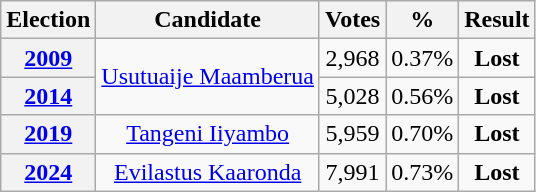<table class="wikitable" style="text-align:center">
<tr>
<th>Election</th>
<th>Candidate</th>
<th>Votes</th>
<th>%</th>
<th>Result</th>
</tr>
<tr>
<th><a href='#'>2009</a></th>
<td rowspan="2"><a href='#'>Usutuaije Maamberua</a></td>
<td>2,968</td>
<td>0.37%</td>
<td><strong>Lost</strong> </td>
</tr>
<tr>
<th><a href='#'>2014</a></th>
<td>5,028</td>
<td>0.56%</td>
<td><strong>Lost</strong> </td>
</tr>
<tr>
<th><a href='#'>2019</a></th>
<td><a href='#'>Tangeni Iiyambo</a></td>
<td>5,959</td>
<td>0.70%</td>
<td><strong>Lost</strong> </td>
</tr>
<tr>
<th><a href='#'>2024</a></th>
<td><a href='#'>Evilastus Kaaronda</a></td>
<td>7,991</td>
<td>0.73%</td>
<td><strong>Lost</strong> </td>
</tr>
</table>
